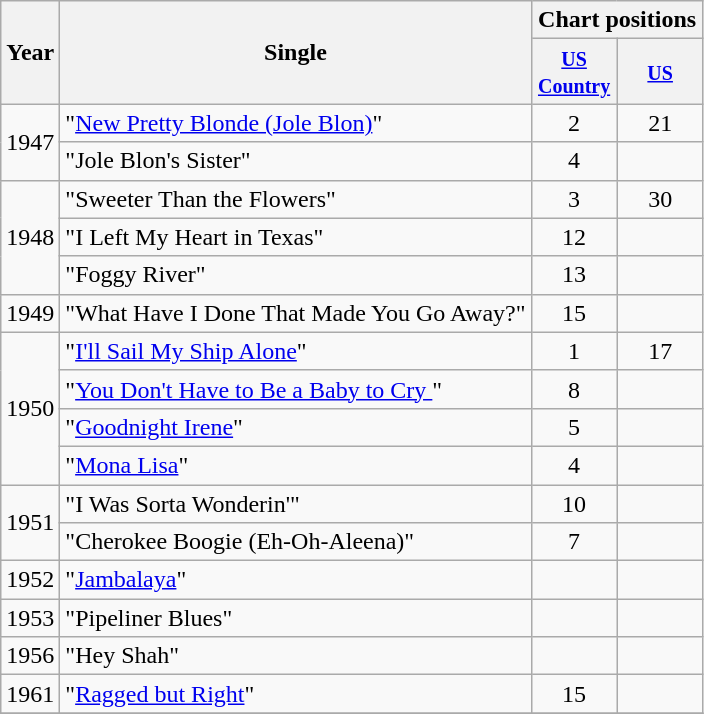<table class="wikitable">
<tr>
<th rowspan="2">Year</th>
<th rowspan="2">Single</th>
<th colspan="2">Chart positions</th>
</tr>
<tr>
<th width="50"><small><a href='#'>US Country</a></small></th>
<th width="50"><small><a href='#'>US</a></small></th>
</tr>
<tr>
<td rowspan=2>1947</td>
<td>"<a href='#'>New Pretty Blonde (Jole Blon)</a>"</td>
<td align=center>2</td>
<td align=center>21</td>
</tr>
<tr>
<td>"Jole Blon's Sister"</td>
<td align=center>4</td>
<td></td>
</tr>
<tr>
<td rowspan=3>1948</td>
<td>"Sweeter Than the Flowers"</td>
<td align=center>3</td>
<td align=center>30</td>
</tr>
<tr>
<td>"I Left My Heart in Texas"</td>
<td align=center>12</td>
<td></td>
</tr>
<tr>
<td>"Foggy River"</td>
<td align=center>13</td>
<td></td>
</tr>
<tr>
<td>1949</td>
<td>"What Have I Done That Made You Go Away?"</td>
<td align=center>15</td>
<td></td>
</tr>
<tr>
<td rowspan=4>1950</td>
<td>"<a href='#'>I'll Sail My Ship Alone</a>"</td>
<td align=center>1</td>
<td align=center>17</td>
</tr>
<tr>
<td>"<a href='#'>You Don't Have to Be a Baby to Cry </a>"</td>
<td align=center>8</td>
<td></td>
</tr>
<tr>
<td>"<a href='#'>Goodnight Irene</a>"</td>
<td align=center>5</td>
<td></td>
</tr>
<tr>
<td>"<a href='#'>Mona Lisa</a>"</td>
<td align=center>4</td>
<td></td>
</tr>
<tr>
<td rowspan=2>1951</td>
<td>"I Was Sorta Wonderin'"</td>
<td align=center>10</td>
<td></td>
</tr>
<tr>
<td>"Cherokee Boogie (Eh-Oh-Aleena)"</td>
<td align=center>7</td>
<td></td>
</tr>
<tr>
<td>1952</td>
<td>"<a href='#'>Jambalaya</a>"</td>
<td></td>
<td></td>
</tr>
<tr>
<td>1953</td>
<td>"Pipeliner Blues"</td>
<td></td>
<td></td>
</tr>
<tr>
<td>1956</td>
<td>"Hey Shah"</td>
<td></td>
<td></td>
</tr>
<tr>
<td>1961</td>
<td>"<a href='#'>Ragged but Right</a>"</td>
<td align=center>15</td>
<td></td>
</tr>
<tr>
</tr>
</table>
